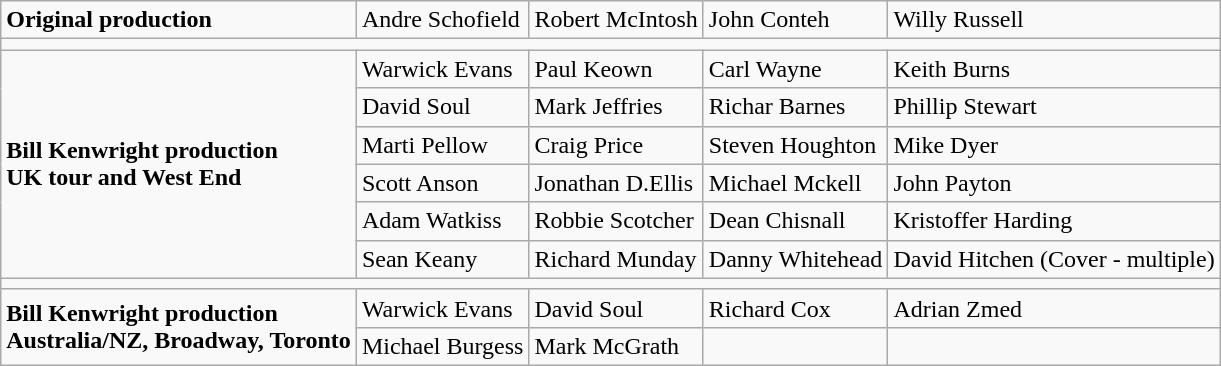<table class="wikitable">
<tr>
<td><strong>Original production</strong></td>
<td>Andre Schofield</td>
<td>Robert McIntosh</td>
<td>John Conteh</td>
<td>Willy Russell</td>
</tr>
<tr>
<td colspan="5"></td>
</tr>
<tr>
<td rowspan="6"><strong>Bill Kenwright production</strong><br><strong>UK tour and West End</strong></td>
<td>Warwick Evans</td>
<td>Paul Keown</td>
<td>Carl Wayne</td>
<td>Keith Burns</td>
</tr>
<tr>
<td>David Soul</td>
<td>Mark Jeffries</td>
<td>Richar Barnes</td>
<td>Phillip Stewart</td>
</tr>
<tr>
<td>Marti Pellow</td>
<td>Craig Price</td>
<td>Steven Houghton</td>
<td>Mike Dyer</td>
</tr>
<tr>
<td>Scott Anson</td>
<td>Jonathan D.Ellis</td>
<td>Michael Mckell</td>
<td>John Payton</td>
</tr>
<tr>
<td>Adam Watkiss</td>
<td>Robbie Scotcher</td>
<td>Dean Chisnall</td>
<td>Kristoffer Harding</td>
</tr>
<tr>
<td>Sean Keany</td>
<td>Richard Munday</td>
<td>Danny Whitehead</td>
<td>David Hitchen (Cover - multiple)</td>
</tr>
<tr>
<td colspan="5"></td>
</tr>
<tr>
<td rowspan="2"><strong>Bill Kenwright production</strong><br><strong>Australia/NZ, Broadway, Toronto</strong></td>
<td>Warwick Evans</td>
<td>David Soul</td>
<td>Richard Cox</td>
<td>Adrian Zmed</td>
</tr>
<tr>
<td>Michael Burgess</td>
<td>Mark McGrath</td>
<td></td>
<td></td>
</tr>
</table>
